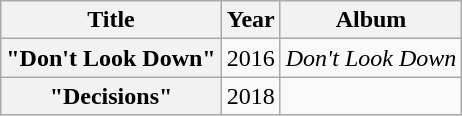<table class="wikitable plainrowheaders" style="text-align:center;">
<tr>
<th>Title</th>
<th>Year</th>
<th>Album</th>
</tr>
<tr>
<th scope="row">"Don't Look Down"<br></th>
<td>2016</td>
<td><em>Don't Look Down</em></td>
</tr>
<tr>
<th scope="row">"Decisions"<br></th>
<td>2018</td>
<td></td>
</tr>
</table>
